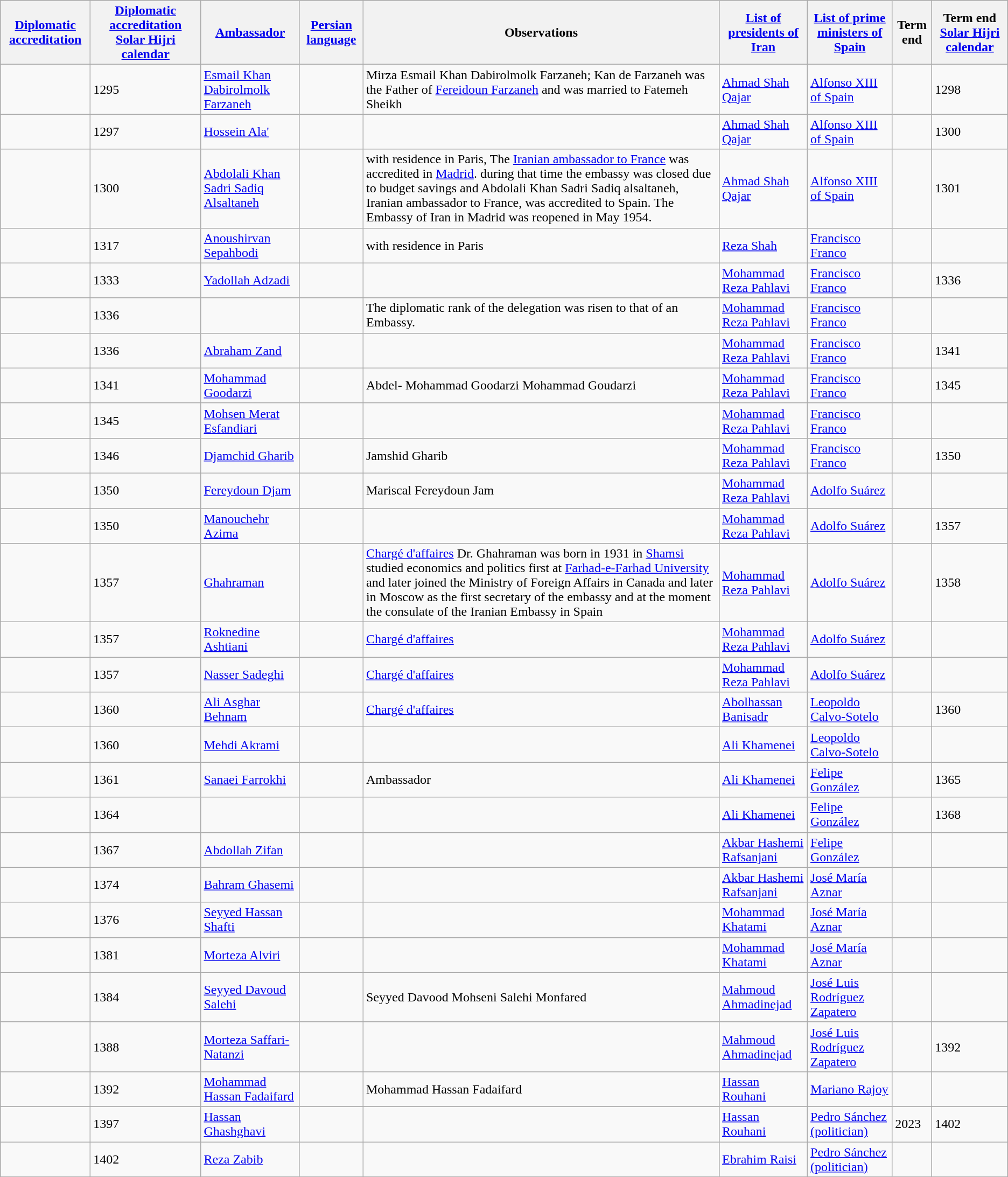<table class="wikitable sortable">
<tr>
<th><a href='#'>Diplomatic accreditation</a></th>
<th><a href='#'>Diplomatic accreditation</a> <a href='#'>Solar Hijri calendar</a></th>
<th><a href='#'>Ambassador</a></th>
<th><a href='#'>Persian language</a></th>
<th>Observations</th>
<th><a href='#'>List of presidents of Iran</a></th>
<th><a href='#'>List of prime ministers of Spain</a></th>
<th>Term end</th>
<th>Term end <a href='#'>Solar Hijri calendar</a></th>
</tr>
<tr>
<td></td>
<td>1295</td>
<td><a href='#'>Esmail Khan Dabirolmolk Farzaneh</a></td>
<td></td>
<td>Mirza Esmail Khan Dabirolmolk Farzaneh; Kan de Farzaneh was the Father of <a href='#'>Fereidoun Farzaneh</a> and was married to Fatemeh Sheikh </td>
<td><a href='#'>Ahmad Shah Qajar</a></td>
<td><a href='#'>Alfonso XIII of Spain</a></td>
<td></td>
<td>1298</td>
</tr>
<tr>
<td></td>
<td>1297</td>
<td><a href='#'>Hossein Ala'</a></td>
<td></td>
<td></td>
<td><a href='#'>Ahmad Shah Qajar</a></td>
<td><a href='#'>Alfonso XIII of Spain</a></td>
<td></td>
<td>1300</td>
</tr>
<tr>
<td></td>
<td>1300</td>
<td><a href='#'>Abdolali Khan Sadri Sadiq Alsaltaneh</a></td>
<td></td>
<td>with residence in Paris, The <a href='#'>Iranian ambassador to France</a> was accredited in <a href='#'>Madrid</a>. during that time the embassy was closed due to budget savings and Abdolali Khan Sadri Sadiq alsaltaneh, Iranian ambassador to France, was accredited to Spain. The Embassy of Iran in Madrid was reopened in May 1954.</td>
<td><a href='#'>Ahmad Shah Qajar</a></td>
<td><a href='#'>Alfonso XIII of Spain</a></td>
<td></td>
<td>1301</td>
</tr>
<tr>
<td></td>
<td>1317</td>
<td><a href='#'>Anoushirvan Sepahbodi</a></td>
<td></td>
<td>with residence in Paris</td>
<td><a href='#'>Reza Shah</a></td>
<td><a href='#'>Francisco Franco </a></td>
<td></td>
<td></td>
</tr>
<tr>
<td></td>
<td>1333</td>
<td><a href='#'>Yadollah Adzadi</a></td>
<td></td>
<td></td>
<td><a href='#'>Mohammad Reza Pahlavi</a></td>
<td><a href='#'>Francisco Franco </a></td>
<td></td>
<td>1336</td>
</tr>
<tr>
<td></td>
<td>1336</td>
<td></td>
<td></td>
<td>The diplomatic rank of the delegation was risen to that of an Embassy.</td>
<td><a href='#'>Mohammad Reza Pahlavi</a></td>
<td><a href='#'>Francisco Franco </a></td>
<td></td>
<td></td>
</tr>
<tr>
<td></td>
<td>1336</td>
<td><a href='#'>Abraham Zand</a></td>
<td></td>
<td></td>
<td><a href='#'>Mohammad Reza Pahlavi</a></td>
<td><a href='#'>Francisco Franco </a></td>
<td></td>
<td>1341</td>
</tr>
<tr>
<td></td>
<td>1341</td>
<td><a href='#'>Mohammad Goodarzi</a></td>
<td></td>
<td>Abdel- Mohammad Goodarzi Mohammad Goudarzi</td>
<td><a href='#'>Mohammad Reza Pahlavi</a></td>
<td><a href='#'>Francisco Franco </a></td>
<td></td>
<td>1345</td>
</tr>
<tr>
<td></td>
<td>1345</td>
<td><a href='#'>Mohsen Merat Esfandiari</a></td>
<td></td>
<td></td>
<td><a href='#'>Mohammad Reza Pahlavi</a></td>
<td><a href='#'>Francisco Franco </a></td>
<td></td>
<td></td>
</tr>
<tr>
<td></td>
<td>1346</td>
<td><a href='#'>Djamchid Gharib</a></td>
<td></td>
<td>Jamshid Gharib</td>
<td><a href='#'>Mohammad Reza Pahlavi</a></td>
<td><a href='#'>Francisco Franco </a></td>
<td></td>
<td>1350</td>
</tr>
<tr>
<td></td>
<td>1350</td>
<td><a href='#'>Fereydoun Djam</a></td>
<td></td>
<td>Mariscal Fereydoun Jam</td>
<td><a href='#'>Mohammad Reza Pahlavi</a></td>
<td><a href='#'>Adolfo Suárez </a></td>
<td></td>
<td></td>
</tr>
<tr>
<td></td>
<td>1350</td>
<td><a href='#'>Manouchehr Azima</a></td>
<td></td>
<td></td>
<td><a href='#'>Mohammad Reza Pahlavi</a></td>
<td><a href='#'>Adolfo Suárez </a></td>
<td></td>
<td>1357</td>
</tr>
<tr>
<td></td>
<td>1357</td>
<td><a href='#'>Ghahraman  </a></td>
<td></td>
<td><a href='#'>Chargé d'affaires</a> Dr. Ghahraman  was born in 1931 in <a href='#'>Shamsi</a> studied economics and politics first at <a href='#'>Farhad-e-Farhad University</a> and later joined the Ministry of Foreign Affairs in Canada and later in Moscow as the first secretary of the embassy and at the moment the consulate of the Iranian Embassy in Spain</td>
<td><a href='#'>Mohammad Reza Pahlavi</a></td>
<td><a href='#'>Adolfo Suárez </a></td>
<td></td>
<td>1358</td>
</tr>
<tr>
<td></td>
<td>1357</td>
<td><a href='#'>Roknedine Ashtiani</a></td>
<td></td>
<td><a href='#'>Chargé d'affaires</a></td>
<td><a href='#'>Mohammad Reza Pahlavi</a></td>
<td><a href='#'>Adolfo Suárez </a></td>
<td></td>
<td></td>
</tr>
<tr>
<td></td>
<td>1357</td>
<td><a href='#'>Nasser Sadeghi </a></td>
<td></td>
<td><a href='#'>Chargé d'affaires</a></td>
<td><a href='#'>Mohammad Reza Pahlavi</a></td>
<td><a href='#'>Adolfo Suárez </a></td>
<td></td>
<td></td>
</tr>
<tr>
<td></td>
<td>1360</td>
<td><a href='#'>Ali Asghar Behnam</a></td>
<td></td>
<td><a href='#'>Chargé d'affaires</a></td>
<td><a href='#'>Abolhassan Banisadr</a></td>
<td><a href='#'>Leopoldo Calvo-Sotelo </a></td>
<td></td>
<td>1360</td>
</tr>
<tr>
<td></td>
<td>1360</td>
<td><a href='#'>Mehdi Akrami</a></td>
<td></td>
<td></td>
<td><a href='#'>Ali Khamenei</a></td>
<td><a href='#'>Leopoldo Calvo-Sotelo </a></td>
<td></td>
<td></td>
</tr>
<tr>
<td></td>
<td>1361</td>
<td><a href='#'>Sanaei Farrokhi </a></td>
<td></td>
<td>Ambassador</td>
<td><a href='#'>Ali Khamenei</a></td>
<td><a href='#'>Felipe González </a></td>
<td></td>
<td>1365</td>
</tr>
<tr>
<td></td>
<td>1364</td>
<td></td>
<td></td>
<td></td>
<td><a href='#'>Ali Khamenei</a></td>
<td><a href='#'>Felipe González </a></td>
<td></td>
<td>1368</td>
</tr>
<tr>
<td></td>
<td>1367</td>
<td><a href='#'>Abdollah Zifan</a></td>
<td></td>
<td></td>
<td><a href='#'>Akbar Hashemi Rafsanjani</a></td>
<td><a href='#'>Felipe González </a></td>
<td></td>
<td></td>
</tr>
<tr>
<td></td>
<td>1374</td>
<td><a href='#'>Bahram Ghasemi</a></td>
<td></td>
<td></td>
<td><a href='#'>Akbar Hashemi Rafsanjani</a></td>
<td><a href='#'>José María Aznar </a></td>
<td></td>
<td></td>
</tr>
<tr>
<td></td>
<td>1376</td>
<td><a href='#'>Seyyed Hassan Shafti</a></td>
<td></td>
<td></td>
<td><a href='#'>Mohammad Khatami</a></td>
<td><a href='#'>José María Aznar </a></td>
<td></td>
<td></td>
</tr>
<tr>
<td></td>
<td>1381</td>
<td><a href='#'>Morteza Alviri</a></td>
<td></td>
<td></td>
<td><a href='#'>Mohammad Khatami</a></td>
<td><a href='#'>José María Aznar </a></td>
<td></td>
<td></td>
</tr>
<tr>
<td></td>
<td>1384</td>
<td><a href='#'>Seyyed Davoud Salehi</a></td>
<td></td>
<td>Seyyed Davood Mohseni Salehi Monfared</td>
<td><a href='#'>Mahmoud Ahmadinejad</a></td>
<td><a href='#'>José Luis Rodríguez Zapatero </a></td>
<td></td>
<td></td>
</tr>
<tr>
<td></td>
<td>1388</td>
<td><a href='#'>Morteza Saffari-Natanzi</a></td>
<td></td>
<td></td>
<td><a href='#'>Mahmoud Ahmadinejad</a></td>
<td><a href='#'>José Luis Rodríguez Zapatero </a></td>
<td></td>
<td>1392</td>
</tr>
<tr>
<td></td>
<td>1392</td>
<td><a href='#'>Mohammad Hassan Fadaifard</a></td>
<td></td>
<td>Mohammad Hassan Fadaifard</td>
<td><a href='#'>Hassan Rouhani</a></td>
<td><a href='#'>Mariano Rajoy</a></td>
<td></td>
<td></td>
</tr>
<tr>
<td></td>
<td>1397</td>
<td><a href='#'>Hassan Ghashghavi</a></td>
<td></td>
<td></td>
<td><a href='#'>Hassan Rouhani</a></td>
<td><a href='#'>Pedro Sánchez (politician)</a></td>
<td>2023</td>
<td>1402</td>
</tr>
<tr>
<td></td>
<td>1402</td>
<td><a href='#'>Reza Zabib</a></td>
<td></td>
<td></td>
<td><a href='#'>Ebrahim Raisi</a></td>
<td><a href='#'>Pedro Sánchez (politician)</a></td>
<td></td>
<td></td>
</tr>
</table>
